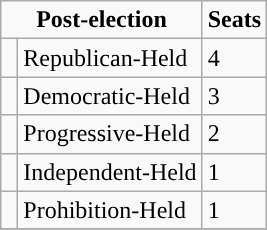<table class= "wikitable">
<tr>
<td colspan= "2" rowspan= "1" align= "center" valign= "top"><strong>Post-election</strong></td>
<td valign= "top"><strong>Seats</strong><br></td>
</tr>
<tr>
<td style="background-color:"> </td>
<td>Republican-Held</td>
<td>4</td>
</tr>
<tr>
<td style="background-color:"> </td>
<td>Democratic-Held</td>
<td>3</td>
</tr>
<tr>
<td style="background-color:"> </td>
<td>Progressive-Held</td>
<td>2</td>
</tr>
<tr>
<td style="background-color:"> </td>
<td>Independent-Held</td>
<td>1</td>
</tr>
<tr>
<td style="background-color:"> </td>
<td>Prohibition-Held</td>
<td>1</td>
</tr>
<tr>
</tr>
</table>
